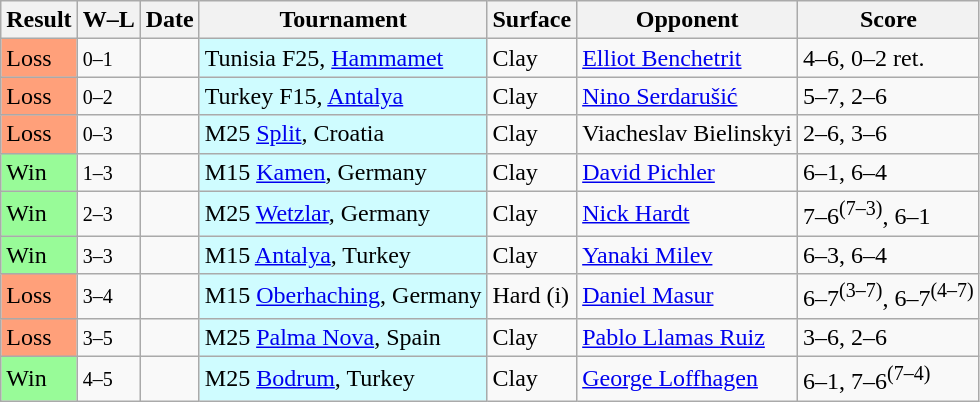<table class="sortable wikitable nowrap">
<tr>
<th>Result</th>
<th class="unsortable">W–L</th>
<th>Date</th>
<th>Tournament</th>
<th>Surface</th>
<th>Opponent</th>
<th class="unsortable">Score</th>
</tr>
<tr>
<td bgcolor=ffa07a>Loss</td>
<td><small>0–1</small></td>
<td></td>
<td style="background:#cffcff;">Tunisia F25, <a href='#'>Hammamet</a></td>
<td>Clay</td>
<td> <a href='#'>Elliot Benchetrit</a></td>
<td>4–6, 0–2 ret.</td>
</tr>
<tr>
<td bgcolor=ffa07a>Loss</td>
<td><small>0–2</small></td>
<td></td>
<td style="background:#cffcff;">Turkey F15, <a href='#'>Antalya</a></td>
<td>Clay</td>
<td> <a href='#'>Nino Serdarušić</a></td>
<td>5–7, 2–6</td>
</tr>
<tr>
<td bgcolor=ffa07a>Loss</td>
<td><small>0–3</small></td>
<td></td>
<td style="background:#cffcff;">M25 <a href='#'>Split</a>, Croatia</td>
<td>Clay</td>
<td> Viacheslav Bielinskyi</td>
<td>2–6, 3–6</td>
</tr>
<tr>
<td bgcolor=98FB98>Win</td>
<td><small>1–3</small></td>
<td></td>
<td style="background:#cffcff;">M15 <a href='#'>Kamen</a>, Germany</td>
<td>Clay</td>
<td> <a href='#'>David Pichler</a></td>
<td>6–1, 6–4</td>
</tr>
<tr>
<td bgcolor=98FB98>Win</td>
<td><small>2–3</small></td>
<td></td>
<td style="background:#cffcff;">M25 <a href='#'>Wetzlar</a>, Germany</td>
<td>Clay</td>
<td> <a href='#'>Nick Hardt</a></td>
<td>7–6<sup>(7–3)</sup>, 6–1</td>
</tr>
<tr>
<td bgcolor=98FB98>Win</td>
<td><small>3–3</small></td>
<td></td>
<td style="background:#cffcff;">M15 <a href='#'>Antalya</a>, Turkey</td>
<td>Clay</td>
<td> <a href='#'>Yanaki Milev</a></td>
<td>6–3, 6–4</td>
</tr>
<tr>
<td bgcolor=ffa07a>Loss</td>
<td><small>3–4</small></td>
<td></td>
<td style="background:#cffcff;">M15 <a href='#'>Oberhaching</a>, Germany</td>
<td>Hard (i)</td>
<td> <a href='#'>Daniel Masur</a></td>
<td>6–7<sup>(3–7)</sup>, 6–7<sup>(4–7)</sup></td>
</tr>
<tr>
<td bgcolor=ffa07a>Loss</td>
<td><small>3–5</small></td>
<td></td>
<td style="background:#cffcff;">M25 <a href='#'>Palma Nova</a>, Spain</td>
<td>Clay</td>
<td> <a href='#'>Pablo Llamas Ruiz</a></td>
<td>3–6, 2–6</td>
</tr>
<tr>
<td bgcolor=98FB98>Win</td>
<td><small>4–5</small></td>
<td></td>
<td style="background:#cffcff;">M25 <a href='#'>Bodrum</a>, Turkey</td>
<td>Clay</td>
<td> <a href='#'>George Loffhagen</a></td>
<td>6–1, 7–6<sup>(7–4)</sup></td>
</tr>
</table>
